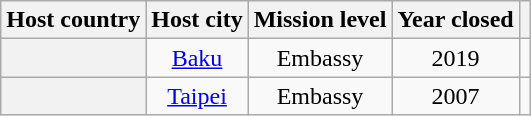<table class="wikitable plainrowheaders" style="text-align:center;">
<tr>
<th scope="col">Host country</th>
<th scope="col">Host city</th>
<th scope="col">Mission level</th>
<th scope="col">Year closed</th>
<th scope="col"></th>
</tr>
<tr>
<th scope="row"></th>
<td><a href='#'>Baku</a></td>
<td>Embassy</td>
<td>2019</td>
<td></td>
</tr>
<tr>
<th scope="row"></th>
<td><a href='#'>Taipei</a></td>
<td>Embassy</td>
<td>2007</td>
<td></td>
</tr>
</table>
